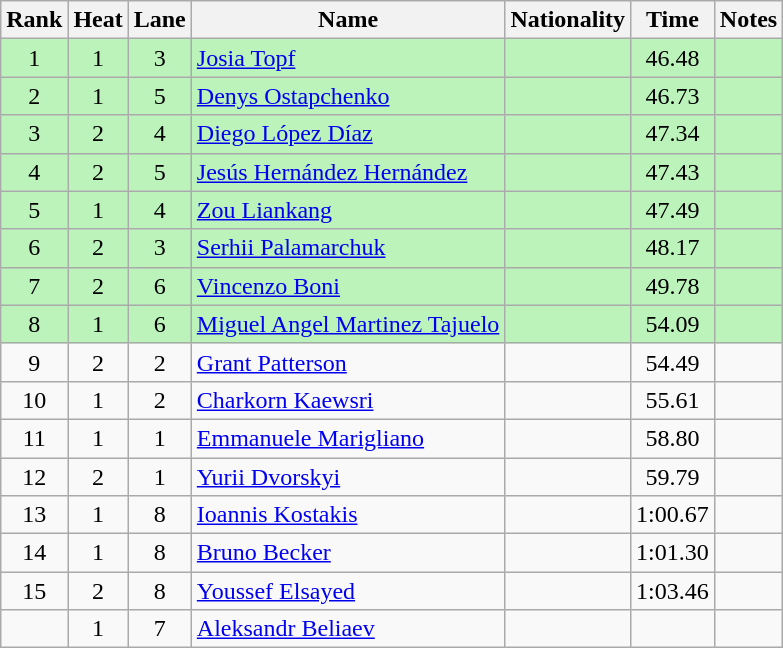<table class="wikitable sortable" style="text-align:center">
<tr>
<th>Rank</th>
<th>Heat</th>
<th>Lane</th>
<th>Name</th>
<th>Nationality</th>
<th>Time</th>
<th>Notes</th>
</tr>
<tr bgcolor=bbf3bb>
<td>1</td>
<td>1</td>
<td>3</td>
<td align=left><a href='#'>Josia Topf</a></td>
<td align=left></td>
<td>46.48</td>
<td></td>
</tr>
<tr bgcolor=bbf3bb>
<td>2</td>
<td>1</td>
<td>5</td>
<td align=left><a href='#'>Denys Ostapchenko</a></td>
<td align=left></td>
<td>46.73</td>
<td></td>
</tr>
<tr bgcolor=bbf3bb>
<td>3</td>
<td>2</td>
<td>4</td>
<td align=left><a href='#'>Diego López Díaz</a></td>
<td align=left></td>
<td>47.34</td>
<td></td>
</tr>
<tr bgcolor=bbf3bb>
<td>4</td>
<td>2</td>
<td>5</td>
<td align=left><a href='#'>Jesús Hernández Hernández</a></td>
<td align=left></td>
<td>47.43</td>
<td></td>
</tr>
<tr bgcolor=bbf3bb>
<td>5</td>
<td>1</td>
<td>4</td>
<td align=left><a href='#'>Zou Liankang</a></td>
<td align=left></td>
<td>47.49</td>
<td></td>
</tr>
<tr bgcolor=bbf3bb>
<td>6</td>
<td>2</td>
<td>3</td>
<td align=left><a href='#'>Serhii Palamarchuk</a></td>
<td align=left></td>
<td>48.17</td>
<td></td>
</tr>
<tr bgcolor=bbf3bb>
<td>7</td>
<td>2</td>
<td>6</td>
<td align=left><a href='#'>Vincenzo Boni</a></td>
<td align=left></td>
<td>49.78</td>
<td></td>
</tr>
<tr bgcolor=bbf3bb>
<td>8</td>
<td>1</td>
<td>6</td>
<td align=left><a href='#'>Miguel Angel Martinez Tajuelo</a></td>
<td align=left></td>
<td>54.09</td>
<td></td>
</tr>
<tr>
<td>9</td>
<td>2</td>
<td>2</td>
<td align=left><a href='#'>Grant Patterson</a></td>
<td align=left></td>
<td>54.49</td>
<td></td>
</tr>
<tr>
<td>10</td>
<td>1</td>
<td>2</td>
<td align=left><a href='#'>Charkorn Kaewsri</a></td>
<td align=left></td>
<td>55.61</td>
<td></td>
</tr>
<tr>
<td>11</td>
<td>1</td>
<td>1</td>
<td align=left><a href='#'>Emmanuele Marigliano</a></td>
<td align=left></td>
<td>58.80</td>
<td></td>
</tr>
<tr>
<td>12</td>
<td>2</td>
<td>1</td>
<td align=left><a href='#'>Yurii Dvorskyi</a></td>
<td align=left></td>
<td>59.79</td>
<td></td>
</tr>
<tr>
<td>13</td>
<td>1</td>
<td>8</td>
<td align=left><a href='#'>Ioannis Kostakis</a></td>
<td align=left></td>
<td>1:00.67</td>
<td></td>
</tr>
<tr>
<td>14</td>
<td>1</td>
<td>8</td>
<td align=left><a href='#'>Bruno Becker</a></td>
<td align=left></td>
<td>1:01.30</td>
<td></td>
</tr>
<tr>
<td>15</td>
<td>2</td>
<td>8</td>
<td align=left><a href='#'>Youssef Elsayed</a></td>
<td align=left></td>
<td>1:03.46</td>
<td></td>
</tr>
<tr>
<td></td>
<td>1</td>
<td>7</td>
<td align=left><a href='#'>Aleksandr Beliaev</a></td>
<td align=left></td>
<td data-sort-value=9:99.99></td>
<td></td>
</tr>
</table>
